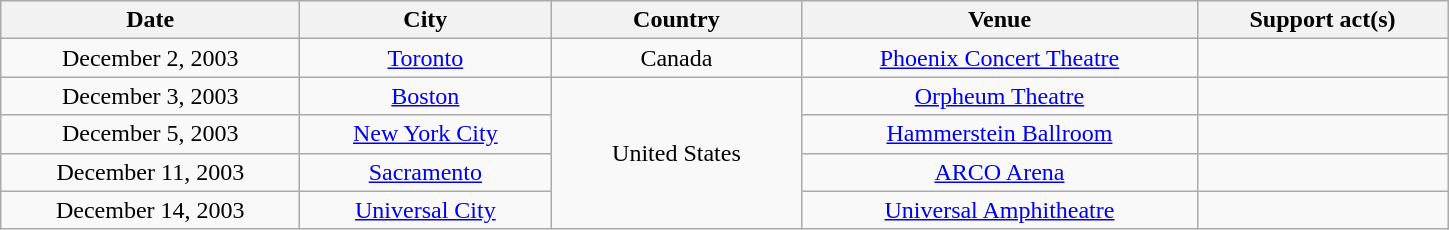<table class="wikitable plainrowheaders" style="text-align:center;">
<tr>
<th scope="col" style="width:12em;">Date</th>
<th scope="col" style="width:10em;">City</th>
<th scope="col" style="width:10em;">Country</th>
<th scope="col" style="width:16em;">Venue</th>
<th scope="col" style="width:10em;">Support act(s)</th>
</tr>
<tr>
<td>December 2, 2003</td>
<td><a href='#'>Toronto</a></td>
<td>Canada</td>
<td><a href='#'>Phoenix Concert Theatre</a></td>
<td></td>
</tr>
<tr>
<td>December 3, 2003</td>
<td><a href='#'>Boston</a></td>
<td rowspan="4">United States</td>
<td><a href='#'>Orpheum Theatre</a></td>
<td></td>
</tr>
<tr>
<td>December 5, 2003</td>
<td><a href='#'>New York City</a></td>
<td><a href='#'>Hammerstein Ballroom</a></td>
<td></td>
</tr>
<tr>
<td>December 11, 2003</td>
<td><a href='#'>Sacramento</a></td>
<td><a href='#'>ARCO Arena</a></td>
<td></td>
</tr>
<tr>
<td>December 14, 2003</td>
<td><a href='#'>Universal City</a></td>
<td><a href='#'>Universal Amphitheatre</a></td>
<td></td>
</tr>
</table>
